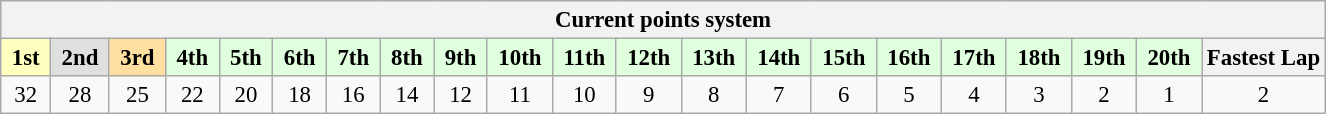<table class="wikitable" style="font-size:95%; text-align:center">
<tr>
<th colspan="21">Current points system</th>
</tr>
<tr>
<td style="background:#ffffbf;"> <strong>1st</strong> </td>
<td style="background:#dfdfdf;"> <strong>2nd</strong> </td>
<td style="background:#ffdf9f;"> <strong>3rd</strong> </td>
<td style="background:#dfffdf;"> <strong>4th</strong> </td>
<td style="background:#dfffdf;"> <strong>5th</strong> </td>
<td style="background:#dfffdf;"> <strong>6th</strong> </td>
<td style="background:#dfffdf;"> <strong>7th</strong> </td>
<td style="background:#dfffdf;"> <strong>8th</strong> </td>
<td style="background:#dfffdf;"> <strong>9th</strong> </td>
<td style="background:#dfffdf;"> <strong>10th</strong> </td>
<td style="background:#dfffdf;"> <strong>11th</strong> </td>
<td style="background:#dfffdf;"> <strong>12th</strong> </td>
<td style="background:#dfffdf;"> <strong>13th</strong> </td>
<td style="background:#dfffdf;"> <strong>14th</strong> </td>
<td style="background:#dfffdf;"> <strong>15th</strong> </td>
<td style="background:#dfffdf;"> <strong>16th</strong> </td>
<td style="background:#dfffdf;"> <strong>17th</strong> </td>
<td style="background:#dfffdf;"> <strong>18th</strong> </td>
<td style="background:#dfffdf;"> <strong>19th</strong> </td>
<td style="background:#dfffdf;"> <strong>20th</strong> </td>
<th>Fastest Lap</th>
</tr>
<tr>
<td>32</td>
<td>28</td>
<td>25</td>
<td>22</td>
<td>20</td>
<td>18</td>
<td>16</td>
<td>14</td>
<td>12</td>
<td>11</td>
<td>10</td>
<td>9</td>
<td>8</td>
<td>7</td>
<td>6</td>
<td>5</td>
<td>4</td>
<td>3</td>
<td>2</td>
<td>1</td>
<td>2</td>
</tr>
</table>
